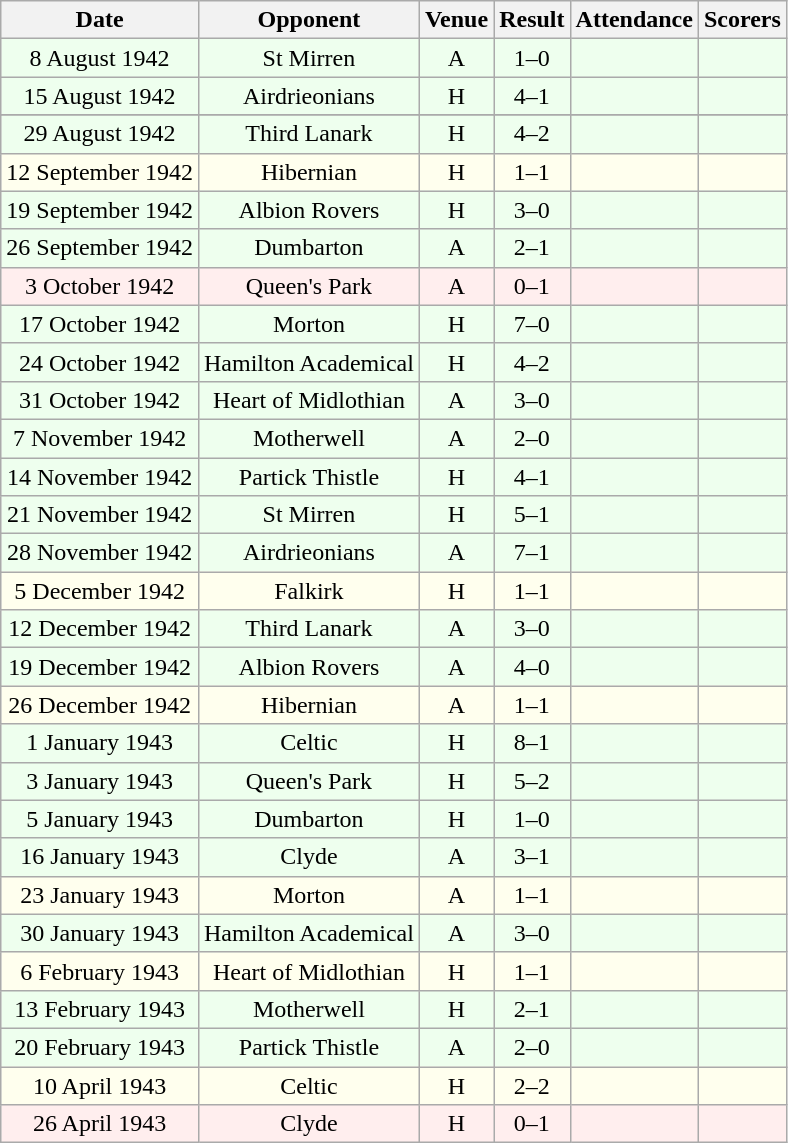<table class="wikitable sortable" style="font-size:100%; text-align:center">
<tr>
<th>Date</th>
<th>Opponent</th>
<th>Venue</th>
<th>Result</th>
<th>Attendance</th>
<th>Scorers</th>
</tr>
<tr bgcolor="#eeffee">
<td>8 August 1942</td>
<td>St Mirren</td>
<td>A</td>
<td>1–0</td>
<td></td>
<td></td>
</tr>
<tr bgcolor="#eeffee">
<td>15 August 1942</td>
<td>Airdrieonians</td>
<td>H</td>
<td>4–1</td>
<td></td>
<td></td>
</tr>
<tr bgcolor="#eeffee">
</tr>
<tr>
</tr>
<tr bgcolor="#eeffee">
<td>29 August 1942</td>
<td>Third Lanark</td>
<td>H</td>
<td>4–2</td>
<td></td>
<td></td>
</tr>
<tr bgcolor="#ffffee">
<td>12 September 1942</td>
<td>Hibernian</td>
<td>H</td>
<td>1–1</td>
<td></td>
<td></td>
</tr>
<tr bgcolor="#eeffee">
<td>19 September 1942</td>
<td>Albion Rovers</td>
<td>H</td>
<td>3–0</td>
<td></td>
<td></td>
</tr>
<tr bgcolor="#eeffee">
<td>26 September 1942</td>
<td>Dumbarton</td>
<td>A</td>
<td>2–1</td>
<td></td>
<td></td>
</tr>
<tr bgcolor="#ffeeee">
<td>3 October 1942</td>
<td>Queen's Park</td>
<td>A</td>
<td>0–1</td>
<td></td>
<td></td>
</tr>
<tr bgcolor="#eeffee">
<td>17 October 1942</td>
<td>Morton</td>
<td>H</td>
<td>7–0</td>
<td></td>
<td></td>
</tr>
<tr bgcolor="#eeffee">
<td>24 October 1942</td>
<td>Hamilton Academical</td>
<td>H</td>
<td>4–2</td>
<td></td>
<td></td>
</tr>
<tr bgcolor="#eeffee">
<td>31 October 1942</td>
<td>Heart of Midlothian</td>
<td>A</td>
<td>3–0</td>
<td></td>
<td></td>
</tr>
<tr bgcolor="#eeffee">
<td>7 November 1942</td>
<td>Motherwell</td>
<td>A</td>
<td>2–0</td>
<td></td>
<td></td>
</tr>
<tr bgcolor="#eeffee">
<td>14 November 1942</td>
<td>Partick Thistle</td>
<td>H</td>
<td>4–1</td>
<td></td>
<td></td>
</tr>
<tr bgcolor="#eeffee">
<td>21 November 1942</td>
<td>St Mirren</td>
<td>H</td>
<td>5–1</td>
<td></td>
<td></td>
</tr>
<tr bgcolor="#eeffee">
<td>28 November 1942</td>
<td>Airdrieonians</td>
<td>A</td>
<td>7–1</td>
<td></td>
<td></td>
</tr>
<tr bgcolor="#ffffee">
<td>5 December 1942</td>
<td>Falkirk</td>
<td>H</td>
<td>1–1</td>
<td></td>
<td></td>
</tr>
<tr bgcolor="#eeffee">
<td>12 December 1942</td>
<td>Third Lanark</td>
<td>A</td>
<td>3–0</td>
<td></td>
<td></td>
</tr>
<tr bgcolor="#eeffee">
<td>19 December 1942</td>
<td>Albion Rovers</td>
<td>A</td>
<td>4–0</td>
<td></td>
<td></td>
</tr>
<tr bgcolor="#ffffee">
<td>26 December 1942</td>
<td>Hibernian</td>
<td>A</td>
<td>1–1</td>
<td></td>
<td></td>
</tr>
<tr bgcolor="#eeffee">
<td>1 January 1943</td>
<td>Celtic</td>
<td>H</td>
<td>8–1</td>
<td></td>
<td></td>
</tr>
<tr bgcolor="#eeffee">
<td>3 January 1943</td>
<td>Queen's Park</td>
<td>H</td>
<td>5–2</td>
<td></td>
<td></td>
</tr>
<tr bgcolor="#eeffee">
<td>5 January 1943</td>
<td>Dumbarton</td>
<td>H</td>
<td>1–0</td>
<td></td>
<td></td>
</tr>
<tr bgcolor="#eeffee">
<td>16 January 1943</td>
<td>Clyde</td>
<td>A</td>
<td>3–1</td>
<td></td>
<td></td>
</tr>
<tr bgcolor="#ffffee">
<td>23 January 1943</td>
<td>Morton</td>
<td>A</td>
<td>1–1</td>
<td></td>
<td></td>
</tr>
<tr bgcolor="#eeffee">
<td>30 January 1943</td>
<td>Hamilton Academical</td>
<td>A</td>
<td>3–0</td>
<td></td>
<td></td>
</tr>
<tr bgcolor="#ffffee">
<td>6 February 1943</td>
<td>Heart of Midlothian</td>
<td>H</td>
<td>1–1</td>
<td></td>
<td></td>
</tr>
<tr bgcolor="#eeffee">
<td>13 February 1943</td>
<td>Motherwell</td>
<td>H</td>
<td>2–1</td>
<td></td>
<td></td>
</tr>
<tr bgcolor="#eeffee">
<td>20 February 1943</td>
<td>Partick Thistle</td>
<td>A</td>
<td>2–0</td>
<td></td>
<td></td>
</tr>
<tr bgcolor="#ffffee">
<td>10 April 1943</td>
<td>Celtic</td>
<td>H</td>
<td>2–2</td>
<td></td>
<td></td>
</tr>
<tr bgcolor="#ffeeee">
<td>26 April 1943</td>
<td>Clyde</td>
<td>H</td>
<td>0–1</td>
<td></td>
<td></td>
</tr>
</table>
